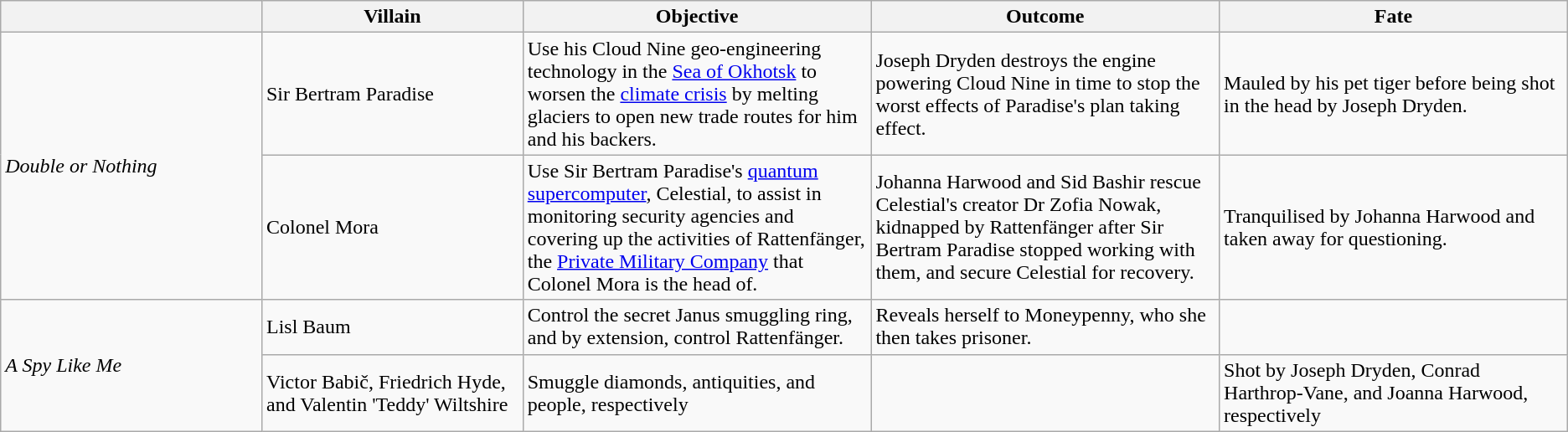<table class="wikitable">
<tr>
<th style="width: 16.5%"></th>
<th style="width: 16.5%">Villain</th>
<th style="width: 22%">Objective</th>
<th style="width: 22%">Outcome</th>
<th style="width: 22%">Fate</th>
</tr>
<tr>
<td rowspan="2"><em>Double or Nothing</em></td>
<td>Sir Bertram Paradise</td>
<td>Use his Cloud Nine geo-engineering technology in the <a href='#'>Sea of Okhotsk</a> to worsen the <a href='#'>climate crisis</a> by melting glaciers to open new trade routes for him and his backers.</td>
<td>Joseph Dryden destroys the engine powering Cloud Nine in time to stop the worst effects of Paradise's plan taking effect.</td>
<td>Mauled by his pet tiger before being shot in the head by Joseph Dryden.</td>
</tr>
<tr>
<td>Colonel Mora</td>
<td>Use Sir Bertram Paradise's <a href='#'>quantum supercomputer</a>, Celestial, to assist in monitoring security agencies and covering up the activities of Rattenfänger, the <a href='#'>Private Military Company</a> that Colonel Mora is the head of.</td>
<td>Johanna Harwood and Sid Bashir rescue Celestial's creator Dr Zofia Nowak, kidnapped by Rattenfänger after Sir Bertram Paradise stopped working with them, and secure Celestial for recovery.</td>
<td>Tranquilised by Johanna Harwood and taken away for questioning.</td>
</tr>
<tr>
<td rowspan="2"><em>A Spy Like Me</em></td>
<td>Lisl Baum</td>
<td>Control the secret Janus smuggling ring, and by extension, control Rattenfänger.</td>
<td>Reveals herself to Moneypenny, who she then takes prisoner.</td>
<td></td>
</tr>
<tr>
<td>Victor Babič, Friedrich Hyde, and Valentin 'Teddy' Wiltshire</td>
<td>Smuggle diamonds, antiquities, and people, respectively</td>
<td></td>
<td>Shot by Joseph Dryden, Conrad Harthrop-Vane, and Joanna Harwood, respectively</td>
</tr>
</table>
